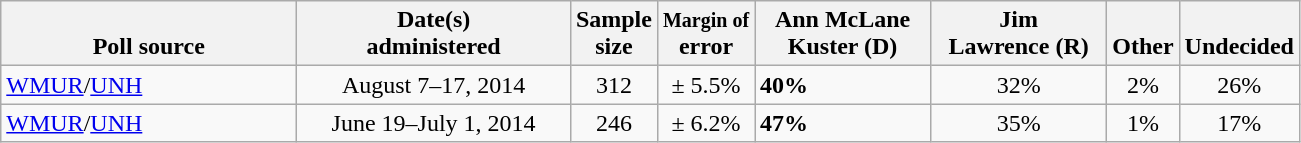<table class="wikitable">
<tr valign= bottom>
<th style="width:190px;">Poll source</th>
<th style="width:175px;">Date(s)<br>administered</th>
<th class=small>Sample<br>size</th>
<th><small>Margin of</small><br>error</th>
<th style="width:110px;">Ann McLane<br>Kuster (D)</th>
<th style="width:110px;">Jim<br>Lawrence (R)</th>
<th>Other</th>
<th>Undecided</th>
</tr>
<tr>
<td><a href='#'>WMUR</a>/<a href='#'>UNH</a></td>
<td align=center>August 7–17, 2014</td>
<td align=center>312</td>
<td align=center>± 5.5%</td>
<td><strong>40%</strong></td>
<td align=center>32%</td>
<td align=center>2%</td>
<td align=center>26%</td>
</tr>
<tr>
<td><a href='#'>WMUR</a>/<a href='#'>UNH</a></td>
<td align=center>June 19–July 1, 2014</td>
<td align=center>246</td>
<td align=center>± 6.2%</td>
<td><strong>47%</strong></td>
<td align=center>35%</td>
<td align=center>1%</td>
<td align=center>17%</td>
</tr>
</table>
